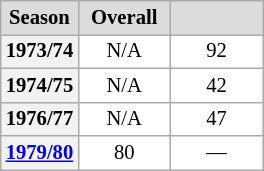<table class="wikitable plainrowheaders" style="background:#fff; font-size:86%; line-height:16px; border:gray solid 1px; border-collapse:collapse;">
<tr style="background:#ccc; text-align:center;">
<th scope="col" style="background:#dcdcdc; width:45px;">Season</th>
<th scope="col" style="background:#dcdcdc; width:55px;">Overall</th>
<th scope="col" style="background:#dcdcdc; width:55px;"></th>
</tr>
<tr>
<th scope=row align=center>1973/74</th>
<td align=center>N/A</td>
<td align=center>92</td>
</tr>
<tr>
<th scope=row align=center>1974/75</th>
<td align=center>N/A</td>
<td align=center>42</td>
</tr>
<tr>
<th scope=row align=center>1976/77</th>
<td align=center>N/A</td>
<td align=center>47</td>
</tr>
<tr>
<th scope=row align=center><a href='#'>1979/80</a></th>
<td align=center>80</td>
<td align=center>—</td>
</tr>
</table>
